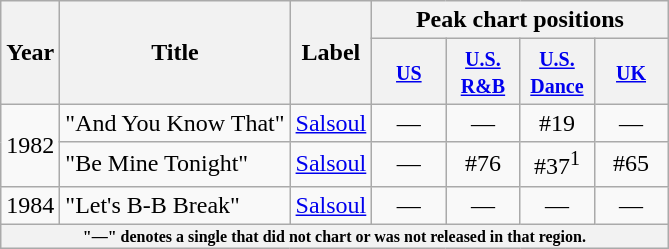<table class="wikitable">
<tr>
<th rowspan="2">Year</th>
<th rowspan="2">Title</th>
<th rowspan="2">Label</th>
<th colspan="4">Peak chart positions</th>
</tr>
<tr>
<th style="width:42px;"><small><a href='#'>US</a></small></th>
<th style="width:42px;"><small><a href='#'>U.S. R&B</a></small></th>
<th style="width:42px;"><small><a href='#'>U.S. Dance</a></small></th>
<th style="width:42px;"><small><a href='#'>UK</a></small></th>
</tr>
<tr>
<td rowspan="2">1982</td>
<td>"And You Know That"</td>
<td><a href='#'>Salsoul</a></td>
<td style="text-align:center;">—</td>
<td style="text-align:center;">—</td>
<td style="text-align:center;">#19</td>
<td style="text-align:center;">—</td>
</tr>
<tr>
<td>"Be Mine Tonight"</td>
<td><a href='#'>Salsoul</a></td>
<td style="text-align:center;">—</td>
<td style="text-align:center;">#76</td>
<td style="text-align:center;">#37<sup>1</sup></td>
<td style="text-align:center;">#65</td>
</tr>
<tr>
<td>1984</td>
<td>"Let's B-B Break"</td>
<td><a href='#'>Salsoul</a></td>
<td style="text-align:center;">—</td>
<td style="text-align:center;">—</td>
<td style="text-align:center;">—</td>
<td style="text-align:center;">—</td>
</tr>
<tr>
<th colspan="7" style="font-size: 8pt">"—" denotes a single that did not chart or was not released in that region.</th>
</tr>
</table>
